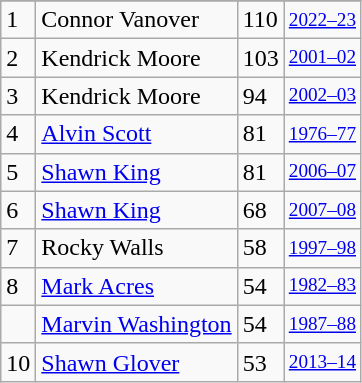<table class="wikitable">
<tr>
</tr>
<tr>
<td>1</td>
<td>Connor Vanover</td>
<td>110</td>
<td style="font-size:80%;"><a href='#'>2022–23</a></td>
</tr>
<tr>
<td>2</td>
<td>Kendrick Moore</td>
<td>103</td>
<td style="font-size:80%;"><a href='#'>2001–02</a></td>
</tr>
<tr>
<td>3</td>
<td>Kendrick Moore</td>
<td>94</td>
<td style="font-size:80%;"><a href='#'>2002–03</a></td>
</tr>
<tr>
<td>4</td>
<td><a href='#'>Alvin Scott</a></td>
<td>81</td>
<td style="font-size:80%;"><a href='#'>1976–77</a></td>
</tr>
<tr>
<td>5</td>
<td><a href='#'>Shawn King</a></td>
<td>81</td>
<td style="font-size:80%;"><a href='#'>2006–07</a></td>
</tr>
<tr>
<td>6</td>
<td><a href='#'>Shawn King</a></td>
<td>68</td>
<td style="font-size:80%;"><a href='#'>2007–08</a></td>
</tr>
<tr>
<td>7</td>
<td>Rocky Walls</td>
<td>58</td>
<td style="font-size:80%;"><a href='#'>1997–98</a></td>
</tr>
<tr>
<td>8</td>
<td><a href='#'>Mark Acres</a></td>
<td>54</td>
<td style="font-size:80%;"><a href='#'>1982–83</a></td>
</tr>
<tr>
<td></td>
<td><a href='#'>Marvin Washington</a></td>
<td>54</td>
<td style="font-size:80%;"><a href='#'>1987–88</a></td>
</tr>
<tr>
<td>10</td>
<td><a href='#'>Shawn Glover</a></td>
<td>53</td>
<td style="font-size:80%;"><a href='#'>2013–14</a></td>
</tr>
</table>
